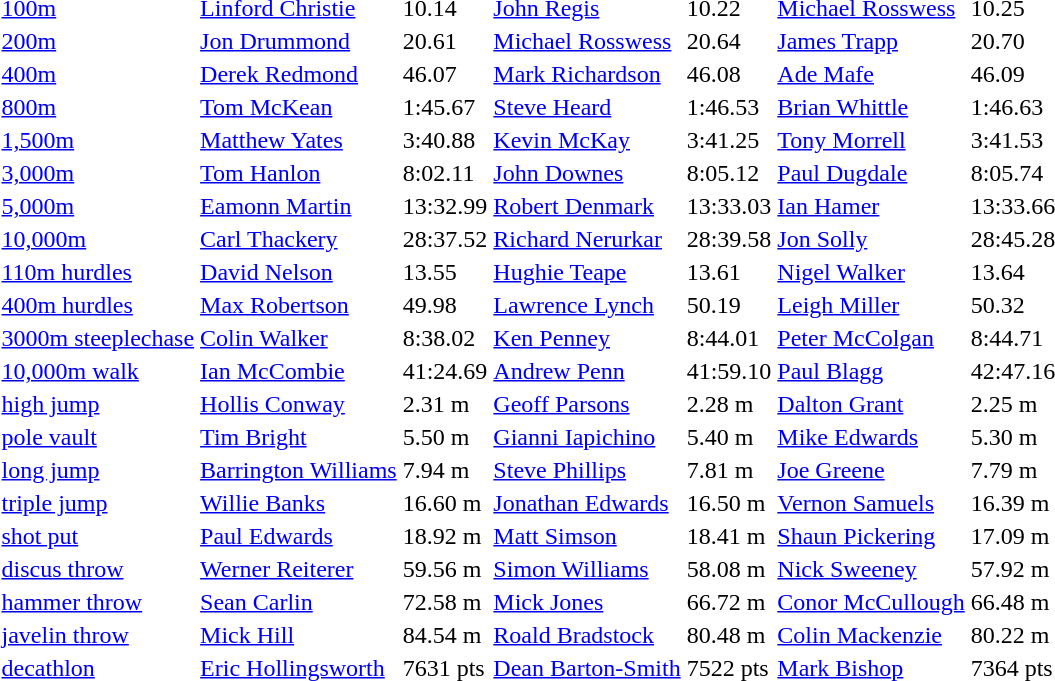<table>
<tr>
<td><a href='#'>100m</a></td>
<td><a href='#'>Linford Christie</a></td>
<td>10.14</td>
<td><a href='#'>John Regis</a></td>
<td>10.22</td>
<td><a href='#'>Michael Rosswess</a></td>
<td>10.25</td>
</tr>
<tr>
<td><a href='#'>200m</a></td>
<td> <a href='#'>Jon Drummond</a></td>
<td>20.61</td>
<td><a href='#'>Michael Rosswess</a></td>
<td>20.64</td>
<td> <a href='#'>James Trapp</a></td>
<td>20.70</td>
</tr>
<tr>
<td><a href='#'>400m</a></td>
<td><a href='#'>Derek Redmond</a></td>
<td>46.07</td>
<td><a href='#'>Mark Richardson</a></td>
<td>46.08</td>
<td><a href='#'>Ade Mafe</a></td>
<td>46.09</td>
</tr>
<tr>
<td><a href='#'>800m</a></td>
<td> <a href='#'>Tom McKean</a></td>
<td>1:45.67</td>
<td><a href='#'>Steve Heard</a></td>
<td>1:46.53</td>
<td> <a href='#'>Brian Whittle</a></td>
<td>1:46.63</td>
</tr>
<tr>
<td><a href='#'>1,500m</a></td>
<td><a href='#'>Matthew Yates</a></td>
<td>3:40.88</td>
<td><a href='#'>Kevin McKay</a></td>
<td>3:41.25</td>
<td><a href='#'>Tony Morrell</a></td>
<td>3:41.53</td>
</tr>
<tr>
<td><a href='#'>3,000m</a></td>
<td> <a href='#'>Tom Hanlon</a></td>
<td>8:02.11</td>
<td> <a href='#'>John Downes</a></td>
<td>8:05.12</td>
<td><a href='#'>Paul Dugdale</a></td>
<td>8:05.74</td>
</tr>
<tr>
<td><a href='#'>5,000m</a></td>
<td><a href='#'>Eamonn Martin</a></td>
<td>13:32.99</td>
<td><a href='#'>Robert Denmark</a></td>
<td>13:33.03</td>
<td><a href='#'>Ian Hamer</a></td>
<td>13:33.66</td>
</tr>
<tr>
<td><a href='#'>10,000m</a></td>
<td><a href='#'>Carl Thackery</a></td>
<td>28:37.52</td>
<td><a href='#'>Richard Nerurkar</a></td>
<td>28:39.58</td>
<td><a href='#'>Jon Solly</a></td>
<td>28:45.28</td>
</tr>
<tr>
<td><a href='#'>110m hurdles</a></td>
<td><a href='#'>David Nelson</a></td>
<td>13.55</td>
<td><a href='#'>Hughie Teape</a></td>
<td>13.61</td>
<td> <a href='#'>Nigel Walker</a></td>
<td>13.64</td>
</tr>
<tr>
<td><a href='#'>400m hurdles</a></td>
<td><a href='#'>Max Robertson</a></td>
<td>49.98</td>
<td><a href='#'>Lawrence Lynch</a></td>
<td>50.19</td>
<td> <a href='#'>Leigh Miller</a></td>
<td>50.32</td>
</tr>
<tr>
<td><a href='#'>3000m steeplechase</a></td>
<td><a href='#'>Colin Walker</a></td>
<td>8:38.02</td>
<td><a href='#'>Ken Penney</a></td>
<td>8:44.01</td>
<td><a href='#'>Peter McColgan</a></td>
<td>8:44.71</td>
</tr>
<tr>
<td><a href='#'>10,000m walk</a></td>
<td><a href='#'>Ian McCombie</a></td>
<td>41:24.69</td>
<td><a href='#'>Andrew Penn</a></td>
<td>41:59.10</td>
<td><a href='#'>Paul Blagg</a></td>
<td>42:47.16</td>
</tr>
<tr>
<td><a href='#'>high jump</a></td>
<td> <a href='#'>Hollis Conway</a></td>
<td>2.31 m</td>
<td> <a href='#'>Geoff Parsons</a></td>
<td>2.28 m</td>
<td><a href='#'>Dalton Grant</a></td>
<td>2.25 m</td>
</tr>
<tr>
<td><a href='#'>pole vault</a></td>
<td> <a href='#'>Tim Bright</a></td>
<td>5.50 m</td>
<td> <a href='#'>Gianni Iapichino</a></td>
<td>5.40 m</td>
<td><a href='#'>Mike Edwards</a></td>
<td>5.30 m</td>
</tr>
<tr>
<td><a href='#'>long jump</a></td>
<td><a href='#'>Barrington Williams</a></td>
<td>7.94 m</td>
<td><a href='#'>Steve Phillips</a></td>
<td>7.81 m</td>
<td> <a href='#'>Joe Greene</a></td>
<td>7.79 m</td>
</tr>
<tr>
<td><a href='#'>triple jump</a></td>
<td> <a href='#'>Willie Banks</a></td>
<td>16.60 m</td>
<td><a href='#'>Jonathan Edwards</a></td>
<td>16.50 m</td>
<td><a href='#'>Vernon Samuels</a></td>
<td>16.39 m</td>
</tr>
<tr>
<td><a href='#'>shot put</a></td>
<td> <a href='#'>Paul Edwards</a></td>
<td>18.92 m</td>
<td><a href='#'>Matt Simson</a></td>
<td>18.41 m</td>
<td><a href='#'>Shaun Pickering</a></td>
<td>17.09 m</td>
</tr>
<tr>
<td><a href='#'>discus throw</a></td>
<td> <a href='#'>Werner Reiterer</a></td>
<td>59.56 m</td>
<td><a href='#'>Simon Williams</a></td>
<td>58.08 m</td>
<td> <a href='#'>Nick Sweeney</a></td>
<td>57.92 m</td>
</tr>
<tr>
<td><a href='#'>hammer throw</a></td>
<td> <a href='#'>Sean Carlin</a></td>
<td>72.58 m</td>
<td><a href='#'>Mick Jones</a></td>
<td>66.72 m</td>
<td> <a href='#'>Conor McCullough</a></td>
<td>66.48 m</td>
</tr>
<tr>
<td><a href='#'>javelin throw</a></td>
<td><a href='#'>Mick Hill</a></td>
<td>84.54 m</td>
<td><a href='#'>Roald Bradstock</a></td>
<td>80.48 m</td>
<td><a href='#'>Colin Mackenzie</a></td>
<td>80.22 m</td>
</tr>
<tr>
<td><a href='#'>decathlon</a></td>
<td><a href='#'>Eric Hollingsworth</a></td>
<td>7631 pts</td>
<td> <a href='#'>Dean Barton-Smith</a></td>
<td>7522 pts</td>
<td><a href='#'>Mark Bishop</a></td>
<td>7364 pts</td>
</tr>
</table>
